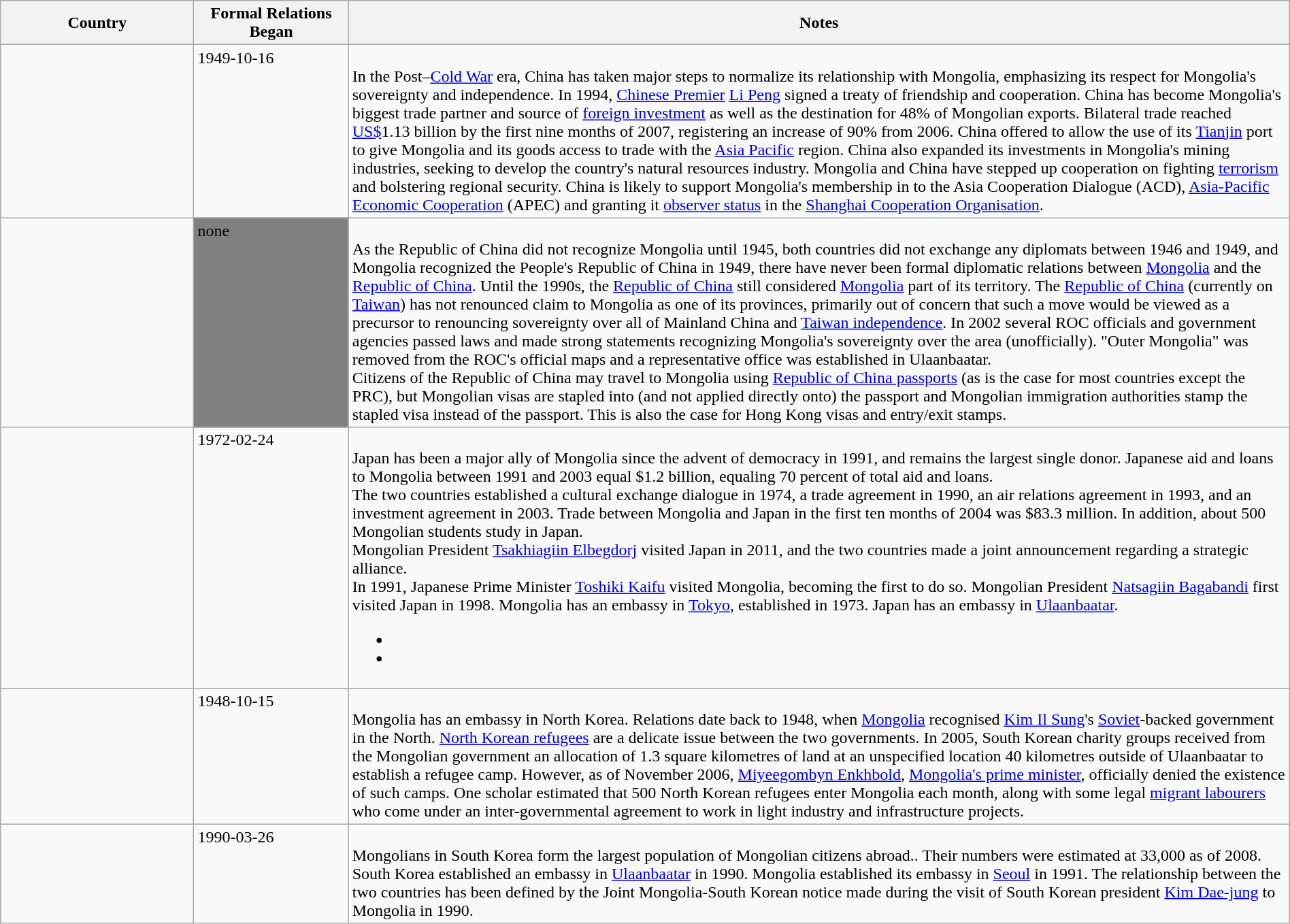<table class="wikitable sortable" style="width:100%; margin:auto;">
<tr>
<th style="width:15%;">Country</th>
<th style="width:12%;">Formal Relations Began</th>
<th>Notes</th>
</tr>
<tr valign="top">
<td></td>
<td>1949-10-16</td>
<td><br>In the Post–<a href='#'>Cold War</a> era, China has taken major steps to normalize its relationship with Mongolia, emphasizing its respect for Mongolia's sovereignty and independence. In 1994, <a href='#'>Chinese Premier</a> <a href='#'>Li Peng</a> signed a treaty of friendship and cooperation. China has become Mongolia's biggest trade partner and source of <a href='#'>foreign investment</a> as well as the destination for 48% of Mongolian exports. Bilateral trade reached <a href='#'>US$</a>1.13 billion by the first nine months of 2007, registering an increase of 90% from 2006. China offered to allow the use of its <a href='#'>Tianjin</a> port to give Mongolia and its goods access to trade with the <a href='#'>Asia Pacific</a> region. China also expanded its investments in Mongolia's mining industries, seeking to develop the country's natural resources industry. Mongolia and China have stepped up cooperation on fighting <a href='#'>terrorism</a> and bolstering regional security. China is likely to support Mongolia's membership in to the Asia Cooperation Dialogue (ACD), <a href='#'>Asia-Pacific Economic Cooperation</a> (APEC) and granting it <a href='#'>observer status</a> in the <a href='#'>Shanghai Cooperation Organisation</a>.</td>
</tr>
<tr valign="top">
<td></td>
<td style="background:gray;">none</td>
<td><br>As the Republic of China did not recognize Mongolia until 1945, both countries did not exchange any diplomats between 1946 and 1949, and Mongolia recognized the People's Republic of China in 1949, there have never been formal diplomatic relations between <a href='#'>Mongolia</a> and the <a href='#'>Republic of China</a>. Until the 1990s, the <a href='#'>Republic of China</a> still considered <a href='#'>Mongolia</a> part of its territory. The <a href='#'>Republic of China</a> (currently on <a href='#'>Taiwan</a>) has not renounced claim to Mongolia as one of its provinces, primarily out of concern that such a move would be viewed as a precursor to renouncing sovereignty over all of Mainland China and <a href='#'>Taiwan independence</a>. In 2002 several ROC officials and government agencies passed laws and made strong statements recognizing Mongolia's sovereignty over the area (unofficially). "Outer Mongolia" was removed from the ROC's official maps and a representative office was established in Ulaanbaatar.<br>Citizens of the Republic of China may travel to Mongolia using <a href='#'>Republic of China passports</a> (as is the case for most countries except the PRC), but Mongolian visas are stapled into (and not applied directly onto) the passport and Mongolian immigration authorities stamp the stapled visa instead of the passport. This is also the case for Hong Kong visas and entry/exit stamps.</td>
</tr>
<tr valign="top">
<td></td>
<td>1972-02-24</td>
<td><br>Japan has been a major ally of Mongolia since the advent of democracy in 1991, and remains the largest single donor. Japanese aid and loans to Mongolia between 1991 and 2003 equal $1.2 billion, equaling 70 percent of total aid and loans.<br>The two countries established a cultural exchange dialogue in 1974, a trade agreement in 1990, an air relations agreement in 1993, and an investment agreement in 2003. Trade between Mongolia and Japan in the first ten months of 2004 was $83.3 million. In addition, about 500 Mongolian students study in Japan.<br>Mongolian President <a href='#'>Tsakhiagiin Elbegdorj</a> visited Japan in 2011, and the two countries made a joint announcement regarding a strategic alliance.<br>In 1991, Japanese Prime Minister <a href='#'>Toshiki Kaifu</a> visited Mongolia, becoming the first to do so. Mongolian President <a href='#'>Natsagiin Bagabandi</a> first visited Japan in 1998. Mongolia has an embassy in <a href='#'>Tokyo</a>, established in 1973. Japan has an embassy in <a href='#'>Ulaanbaatar</a>.<ul><li></li><li> </li></ul></td>
</tr>
<tr valign="top">
<td></td>
<td>1948-10-15</td>
<td><br>Mongolia has an embassy in North Korea. Relations date back to 1948, when <a href='#'>Mongolia</a> recognised <a href='#'>Kim Il Sung</a>'s <a href='#'>Soviet</a>-backed government in the North. <a href='#'>North Korean refugees</a> are a delicate issue between the two governments. In 2005, South Korean charity groups received from the Mongolian government an allocation of 1.3 square kilometres of land at an unspecified location 40 kilometres outside of Ulaanbaatar to establish a refugee camp. However, as of November 2006, <a href='#'>Miyeegombyn Enkhbold</a>, <a href='#'>Mongolia's prime minister</a>, officially denied the existence of such camps. One scholar estimated that 500 North Korean refugees enter Mongolia each month, along with some legal <a href='#'>migrant labourers</a> who come under an inter-governmental agreement to work in light industry and infrastructure projects.</td>
</tr>
<tr valign="top">
<td></td>
<td>1990-03-26</td>
<td><br>Mongolians in South Korea form the largest population of Mongolian citizens abroad.. Their numbers were estimated at 33,000 as of 2008.<br>South Korea established an embassy in <a href='#'>Ulaanbaatar</a> in 1990. Mongolia established its embassy in <a href='#'>Seoul</a> in 1991. The relationship between the two countries has been defined by the Joint Mongolia-South Korean notice made during the visit of South Korean president <a href='#'>Kim Dae-jung</a> to Mongolia in 1990.</td>
</tr>
</table>
